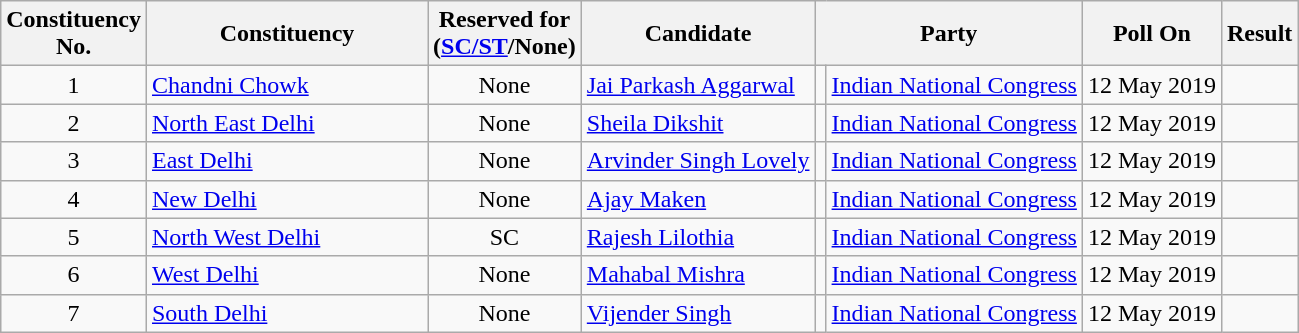<table class="wikitable sortable">
<tr>
<th>Constituency <br> No.</th>
<th style="width:180px;">Constituency</th>
<th>Reserved for<br>(<a href='#'>SC/ST</a>/None)</th>
<th>Candidate</th>
<th colspan="2">Party</th>
<th>Poll On</th>
<th>Result</th>
</tr>
<tr>
<td style="text-align:center;">1</td>
<td><a href='#'>Chandni Chowk</a></td>
<td style="text-align:center;">None</td>
<td><a href='#'>Jai Parkash Aggarwal</a></td>
<td bgcolor=></td>
<td><a href='#'>Indian National Congress</a></td>
<td style="text-align:center;">12 May 2019</td>
<td></td>
</tr>
<tr>
<td style="text-align:center;">2</td>
<td><a href='#'>North East Delhi</a></td>
<td style="text-align:center;">None</td>
<td><a href='#'>Sheila Dikshit</a></td>
<td bgcolor=></td>
<td><a href='#'>Indian National Congress</a></td>
<td style="text-align:center;">12 May 2019</td>
<td></td>
</tr>
<tr>
<td style="text-align:center;">3</td>
<td><a href='#'>East Delhi</a></td>
<td style="text-align:center;">None</td>
<td><a href='#'>Arvinder Singh Lovely</a></td>
<td bgcolor=></td>
<td><a href='#'>Indian National Congress</a></td>
<td style="text-align:center;">12 May 2019</td>
<td></td>
</tr>
<tr>
<td style="text-align:center;">4</td>
<td><a href='#'>New Delhi</a></td>
<td style="text-align:center;">None</td>
<td><a href='#'>Ajay Maken</a></td>
<td bgcolor=></td>
<td><a href='#'>Indian National Congress</a></td>
<td style="text-align:center;">12 May 2019</td>
<td></td>
</tr>
<tr>
<td style="text-align:center;">5</td>
<td><a href='#'>North West Delhi</a></td>
<td style="text-align:center;">SC</td>
<td><a href='#'>Rajesh Lilothia</a></td>
<td bgcolor=></td>
<td><a href='#'>Indian National Congress</a></td>
<td style="text-align:center;">12 May 2019</td>
<td></td>
</tr>
<tr>
<td style="text-align:center;">6</td>
<td><a href='#'>West Delhi</a></td>
<td style="text-align:center;">None</td>
<td><a href='#'>Mahabal Mishra</a></td>
<td bgcolor=></td>
<td><a href='#'>Indian National Congress</a></td>
<td style="text-align:center;">12 May 2019</td>
<td></td>
</tr>
<tr>
<td style="text-align:center;">7</td>
<td><a href='#'>South Delhi</a></td>
<td style="text-align:center;">None</td>
<td><a href='#'>Vijender Singh</a></td>
<td bgcolor=></td>
<td><a href='#'>Indian National Congress</a></td>
<td style="text-align:center;">12 May 2019</td>
<td></td>
</tr>
</table>
